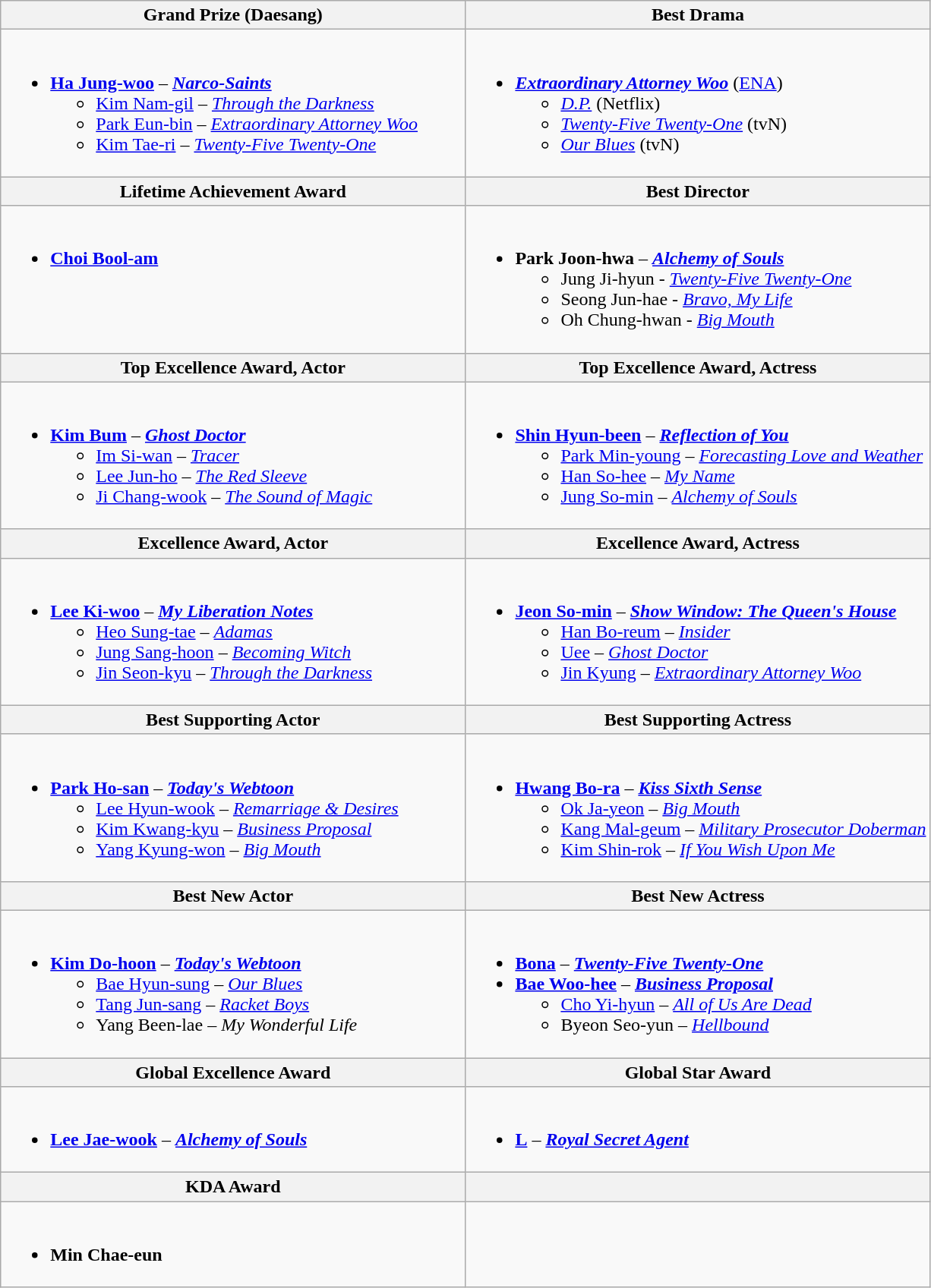<table class="wikitable">
<tr>
<th width="50%">Grand Prize (Daesang)</th>
<th width="50%">Best Drama</th>
</tr>
<tr>
<td valign="top"><br><ul><li><strong><a href='#'>Ha Jung-woo</a></strong> – <strong><em><a href='#'>Narco-Saints</a></em></strong><ul><li><a href='#'>Kim Nam-gil</a> – <em><a href='#'>Through the Darkness</a></em></li><li><a href='#'>Park Eun-bin</a> – <em><a href='#'>Extraordinary Attorney Woo</a></em></li><li><a href='#'>Kim Tae-ri</a> – <em><a href='#'>Twenty-Five Twenty-One</a></em></li></ul></li></ul></td>
<td valign="top"><br><ul><li><strong><em><a href='#'>Extraordinary Attorney Woo</a></em></strong> (<a href='#'>ENA</a>)<ul><li><em><a href='#'>D.P.</a></em> (Netflix)</li><li><em><a href='#'>Twenty-Five Twenty-One</a></em> (tvN)</li><li><em><a href='#'>Our Blues</a></em> (tvN)</li></ul></li></ul></td>
</tr>
<tr>
<th>Lifetime Achievement Award</th>
<th>Best Director</th>
</tr>
<tr>
<td valign="top"><br><ul><li><strong><a href='#'>Choi Bool-am</a></strong></li></ul></td>
<td valign="top"><br><ul><li><strong>Park Joon-hwa</strong> – <strong><em><a href='#'>Alchemy of Souls</a></em></strong><ul><li>Jung Ji-hyun - <em><a href='#'>Twenty-Five Twenty-One</a></em></li><li>Seong Jun-hae - <em><a href='#'>Bravo, My Life</a></em></li><li>Oh Chung-hwan - <em><a href='#'>Big Mouth</a></em></li></ul></li></ul></td>
</tr>
<tr>
<th>Top Excellence Award, Actor</th>
<th>Top Excellence Award, Actress</th>
</tr>
<tr>
<td valign="top"><br><ul><li><strong><a href='#'>Kim Bum</a></strong> – <strong><em><a href='#'>Ghost Doctor</a></em></strong><ul><li><a href='#'>Im Si-wan</a> – <em><a href='#'>Tracer</a></em></li><li><a href='#'>Lee Jun-ho</a> – <em><a href='#'>The Red Sleeve</a></em></li><li><a href='#'>Ji Chang-wook</a> – <em><a href='#'>The Sound of Magic</a></em></li></ul></li></ul></td>
<td valign="top"><br><ul><li><strong><a href='#'>Shin Hyun-been</a></strong> – <strong><em><a href='#'>Reflection of You</a></em></strong><ul><li><a href='#'>Park Min-young</a> – <em><a href='#'>Forecasting Love and Weather</a></em></li><li><a href='#'>Han So-hee</a> – <em><a href='#'>My Name</a></em></li><li><a href='#'>Jung So-min</a> – <em><a href='#'>Alchemy of Souls</a></em></li></ul></li></ul></td>
</tr>
<tr>
<th>Excellence Award, Actor</th>
<th>Excellence Award, Actress</th>
</tr>
<tr>
<td valign="top"><br><ul><li><strong><a href='#'>Lee Ki-woo</a></strong> – <strong><em><a href='#'>My Liberation Notes</a></em></strong><ul><li><a href='#'>Heo Sung-tae</a> – <em><a href='#'>Adamas</a></em></li><li><a href='#'>Jung Sang-hoon</a> – <em><a href='#'>Becoming Witch</a></em></li><li><a href='#'>Jin Seon-kyu</a> – <em><a href='#'>Through the Darkness</a></em></li></ul></li></ul></td>
<td valign="top"><br><ul><li><strong><a href='#'>Jeon So-min</a></strong> – <strong><em><a href='#'>Show Window: The Queen's House</a></em></strong><ul><li><a href='#'>Han Bo-reum</a> – <em><a href='#'>Insider</a></em></li><li><a href='#'>Uee</a> – <em><a href='#'>Ghost Doctor</a></em></li><li><a href='#'>Jin Kyung</a> – <em><a href='#'>Extraordinary Attorney Woo</a></em></li></ul></li></ul></td>
</tr>
<tr>
<th>Best Supporting Actor</th>
<th>Best Supporting Actress</th>
</tr>
<tr>
<td valign="top"><br><ul><li><strong><a href='#'>Park Ho-san</a></strong> – <strong><em><a href='#'>Today's Webtoon</a></em></strong><ul><li><a href='#'>Lee Hyun-wook</a> – <em><a href='#'>Remarriage & Desires</a></em></li><li><a href='#'>Kim Kwang-kyu</a> – <em><a href='#'>Business Proposal</a></em></li><li><a href='#'>Yang Kyung-won</a> – <em><a href='#'>Big Mouth</a></em></li></ul></li></ul></td>
<td valign="top"><br><ul><li><strong><a href='#'>Hwang Bo-ra</a></strong> – <strong><em><a href='#'>Kiss Sixth Sense</a></em></strong><ul><li><a href='#'>Ok Ja-yeon</a> – <em><a href='#'>Big Mouth</a></em></li><li><a href='#'>Kang Mal-geum</a> – <em><a href='#'>Military Prosecutor Doberman</a></em></li><li><a href='#'>Kim Shin-rok</a> – <em><a href='#'>If You Wish Upon Me</a></em></li></ul></li></ul></td>
</tr>
<tr>
<th>Best New Actor</th>
<th>Best New Actress</th>
</tr>
<tr>
<td valign="top"><br><ul><li><strong><a href='#'>Kim Do-hoon</a></strong> – <strong><em><a href='#'>Today's Webtoon</a></em></strong><ul><li><a href='#'>Bae Hyun-sung</a> – <em><a href='#'>Our Blues</a></em></li><li><a href='#'>Tang Jun-sang</a> – <em><a href='#'>Racket Boys</a></em></li><li>Yang Been-lae – <em>My Wonderful Life</em></li></ul></li></ul></td>
<td valign="top"><br><ul><li><strong><a href='#'>Bona</a></strong> – <strong><em><a href='#'>Twenty-Five Twenty-One</a></em></strong></li><li><strong><a href='#'>Bae Woo-hee</a></strong> – <strong><em><a href='#'>Business Proposal</a></em></strong><ul><li><a href='#'>Cho Yi-hyun</a> – <em><a href='#'>All of Us Are Dead</a></em></li><li>Byeon Seo-yun – <em><a href='#'>Hellbound</a></em></li></ul></li></ul></td>
</tr>
<tr>
<th>Global Excellence Award</th>
<th>Global Star Award</th>
</tr>
<tr>
<td valign="top"><br><ul><li><strong><a href='#'>Lee Jae-wook</a></strong> – <strong><em><a href='#'>Alchemy of Souls</a></em></strong></li></ul></td>
<td valign="top"><br><ul><li><strong><a href='#'>L</a></strong> – <strong><em><a href='#'>Royal Secret Agent</a></em></strong></li></ul></td>
</tr>
<tr>
<th>KDA Award</th>
<th></th>
</tr>
<tr>
<td valign="top"><br><ul><li><strong>Min Chae-eun</strong></li></ul></td>
</tr>
</table>
